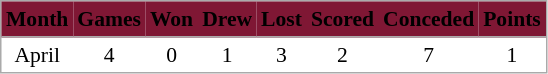<table cellspacing="0" cellpadding="3" style="border:1px solid #AAAAAA;font-size:90%">
<tr bgcolor="#7F1734">
<th style="border-bottom:1px solid #AAAAAA" align="center"><span>Month</span></th>
<th style="border-bottom:1px solid #AAAAAA" align="center"><span>Games</span></th>
<th style="border-bottom:1px solid #AAAAAA" align="center"><span>Won</span></th>
<th style="border-bottom:1px solid #AAAAAA" align="center"><span>Drew</span></th>
<th style="border-bottom:1px solid #AAAAAA" align="center"><span>Lost</span></th>
<th style="border-bottom:1px solid #AAAAAA" align="center"><span>Scored</span></th>
<th style="border-bottom:1px solid #AAAAAA" align="center"><span>Conceded</span></th>
<th style="border-bottom:1px solid #AAAAAA" align="center"><span>Points</span></th>
</tr>
<tr>
<td align="center">April</td>
<td align="center">4</td>
<td align="center">0</td>
<td align="center">1</td>
<td align="center">3</td>
<td align="center">2</td>
<td align="center">7</td>
<td align="center">1</td>
</tr>
</table>
